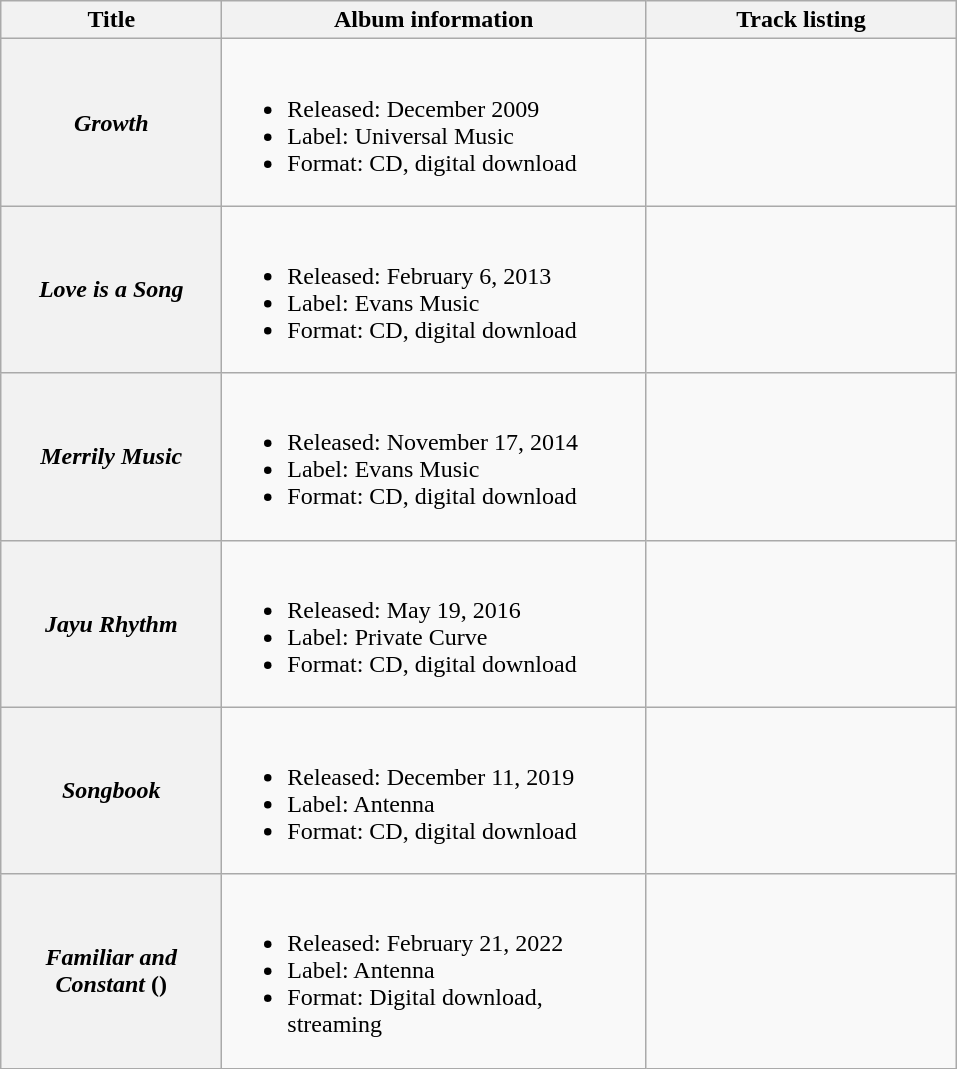<table class="wikitable plainrowheaders">
<tr>
<th width="140px">Title</th>
<th width="275px">Album information</th>
<th width="200px">Track listing</th>
</tr>
<tr>
<th scope="row"><em>Growth</em></th>
<td><br><ul><li>Released: December 2009</li><li>Label: Universal Music</li><li>Format: CD, digital download</li></ul></td>
<td align="left" style="font-size: 85%;"><br></td>
</tr>
<tr>
<th scope="row"><em>Love is a Song</em></th>
<td><br><ul><li>Released: February 6, 2013</li><li>Label: Evans Music</li><li>Format: CD, digital download</li></ul></td>
<td align="left" style="font-size: 85%;"><br></td>
</tr>
<tr>
<th scope="row"><em>Merrily Music</em> <br></th>
<td><br><ul><li>Released: November 17, 2014</li><li>Label: Evans Music</li><li>Format: CD, digital download</li></ul></td>
<td align="left" style="font-size: 85%;"><br></td>
</tr>
<tr>
<th scope="row"><em>Jayu Rhythm</em> <br></th>
<td><br><ul><li>Released: May 19, 2016</li><li>Label: Private Curve</li><li>Format: CD, digital download</li></ul></td>
<td align="left" style="font-size: 85%;"><br></td>
</tr>
<tr>
<th scope="row"><em>Songbook</em></th>
<td><br><ul><li>Released: December 11, 2019</li><li>Label: Antenna</li><li>Format: CD, digital download</li></ul></td>
<td align="left" style="font-size: 85%;"><br></td>
</tr>
<tr>
<th scope="row"><em>Familiar and Constant</em> ()</th>
<td><br><ul><li>Released: February 21, 2022</li><li>Label: Antenna</li><li>Format: Digital download, streaming</li></ul></td>
<td align="left" style="font-size: 85%;"><br></td>
</tr>
</table>
